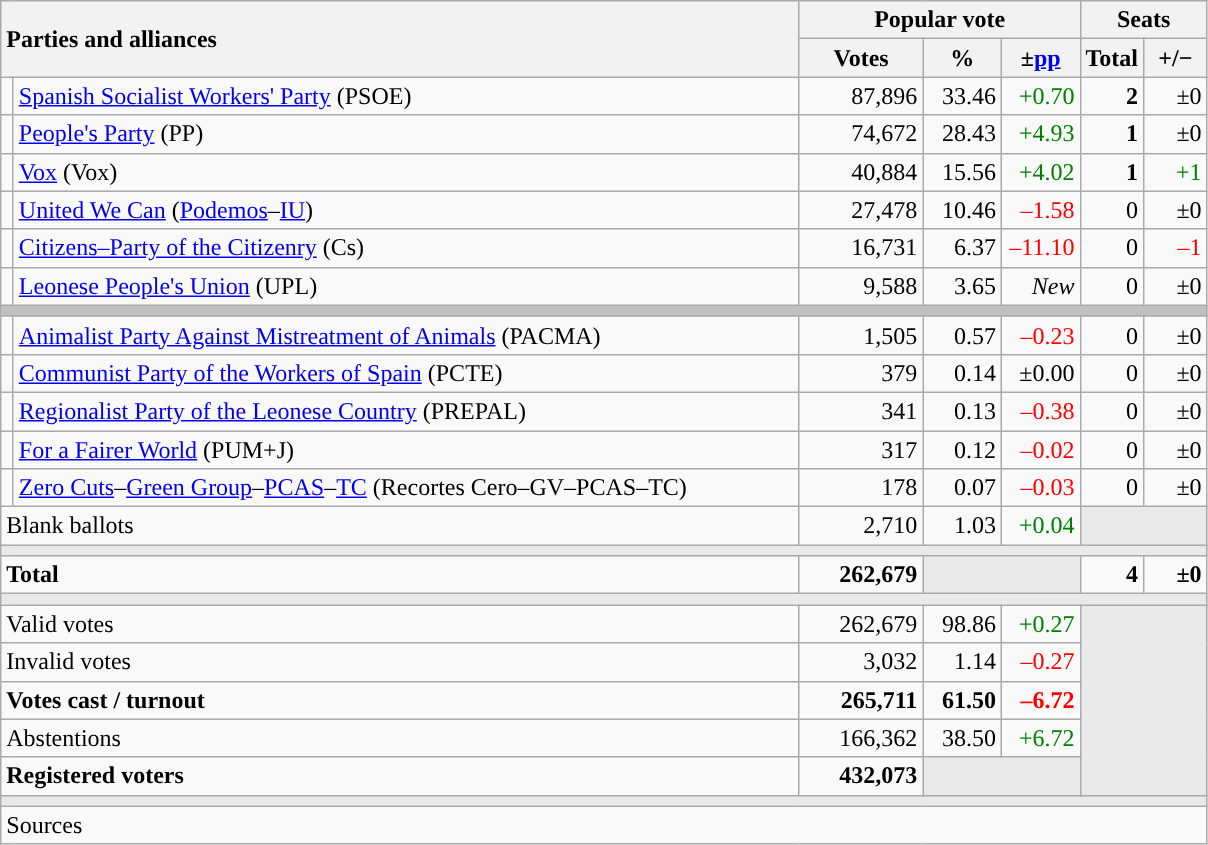<table class="wikitable" style="text-align:right;">
<tr>
<th style="text-align:left;" rowspan="2" colspan="2" width="525">Parties and alliances</th>
<th colspan="3">Popular vote</th>
<th colspan="2">Seats</th>
</tr>
<tr>
<th width="75">Votes</th>
<th width="45">%</th>
<th width="45">±<a href='#'>pp</a></th>
<th width="35">Total</th>
<th width="35">+/−</th>
</tr>
<tr>
<td width="1" style="color:inherit;background:"></td>
<td align="left"><a href='#'>Spanish Socialist Workers' Party</a> (PSOE)</td>
<td>87,896</td>
<td>33.46</td>
<td style="color:green;">+0.70</td>
<td><strong>2</strong></td>
<td>±0</td>
</tr>
<tr>
<td style="color:inherit;background:"></td>
<td align="left"><a href='#'>People's Party</a> (PP)</td>
<td>74,672</td>
<td>28.43</td>
<td style="color:green;">+4.93</td>
<td><strong>1</strong></td>
<td>±0</td>
</tr>
<tr>
<td style="color:inherit;background:"></td>
<td align="left"><a href='#'>Vox</a> (Vox)</td>
<td>40,884</td>
<td>15.56</td>
<td style="color:green;">+4.02</td>
<td><strong>1</strong></td>
<td style="color:green;">+1</td>
</tr>
<tr>
<td style="color:inherit;background:"></td>
<td align="left"><a href='#'>United We Can</a> (<a href='#'>Podemos</a>–<a href='#'>IU</a>)</td>
<td>27,478</td>
<td>10.46</td>
<td style="color:red;">–1.58</td>
<td>0</td>
<td>±0</td>
</tr>
<tr>
<td style="color:inherit;background:"></td>
<td align="left"><a href='#'>Citizens–Party of the Citizenry</a> (Cs)</td>
<td>16,731</td>
<td>6.37</td>
<td style="color:red;">–11.10</td>
<td>0</td>
<td style="color:red;">–1</td>
</tr>
<tr>
<td style="color:inherit;background:"></td>
<td align="left"><a href='#'>Leonese People's Union</a> (UPL)</td>
<td>9,588</td>
<td>3.65</td>
<td><em>New</em></td>
<td>0</td>
<td>±0</td>
</tr>
<tr>
<td colspan="7" bgcolor="#C0C0C0"></td>
</tr>
<tr>
<td style="color:inherit;background:"></td>
<td align="left"><a href='#'>Animalist Party Against Mistreatment of Animals</a> (PACMA)</td>
<td>1,505</td>
<td>0.57</td>
<td style="color:red;">–0.23</td>
<td>0</td>
<td>±0</td>
</tr>
<tr>
<td style="color:inherit;background:"></td>
<td align="left"><a href='#'>Communist Party of the Workers of Spain</a> (PCTE)</td>
<td>379</td>
<td>0.14</td>
<td>±0.00</td>
<td>0</td>
<td>±0</td>
</tr>
<tr>
<td style="color:inherit;background:"></td>
<td align="left"><a href='#'>Regionalist Party of the Leonese Country</a> (PREPAL)</td>
<td>341</td>
<td>0.13</td>
<td style="color:red;">–0.38</td>
<td>0</td>
<td>±0</td>
</tr>
<tr>
<td style="color:inherit;background:"></td>
<td align="left"><a href='#'>For a Fairer World</a> (PUM+J)</td>
<td>317</td>
<td>0.12</td>
<td style="color:red;">–0.02</td>
<td>0</td>
<td>±0</td>
</tr>
<tr>
<td style="color:inherit;background:"></td>
<td align="left"><a href='#'>Zero Cuts</a>–<a href='#'>Green Group</a>–<a href='#'>PCAS</a>–<a href='#'>TC</a> (Recortes Cero–GV–PCAS–TC)</td>
<td>178</td>
<td>0.07</td>
<td style="color:red;">–0.03</td>
<td>0</td>
<td>±0</td>
</tr>
<tr>
<td align="left" colspan="2">Blank ballots</td>
<td>2,710</td>
<td>1.03</td>
<td style="color:green;">+0.04</td>
<td bgcolor="#E9E9E9" colspan="2"></td>
</tr>
<tr>
<td colspan="7" bgcolor="#E9E9E9"></td>
</tr>
<tr style="font-weight:bold;">
<td align="left" colspan="2">Total</td>
<td>262,679</td>
<td bgcolor="#E9E9E9" colspan="2"></td>
<td>4</td>
<td>±0</td>
</tr>
<tr>
<td colspan="7" bgcolor="#E9E9E9"></td>
</tr>
<tr>
<td align="left" colspan="2">Valid votes</td>
<td>262,679</td>
<td>98.86</td>
<td style="color:green;">+0.27</td>
<td bgcolor="#E9E9E9" colspan="2" rowspan="5"></td>
</tr>
<tr>
<td align="left" colspan="2">Invalid votes</td>
<td>3,032</td>
<td>1.14</td>
<td style="color:red;">–0.27</td>
</tr>
<tr style="font-weight:bold;">
<td align="left" colspan="2">Votes cast / turnout</td>
<td>265,711</td>
<td>61.50</td>
<td style="color:red;">–6.72</td>
</tr>
<tr>
<td align="left" colspan="2">Abstentions</td>
<td>166,362</td>
<td>38.50</td>
<td style="color:green;">+6.72</td>
</tr>
<tr style="font-weight:bold;">
<td align="left" colspan="2">Registered voters</td>
<td>432,073</td>
<td bgcolor="#E9E9E9" colspan="2"></td>
</tr>
<tr>
<td colspan="7" bgcolor="#E9E9E9"></td>
</tr>
<tr>
<td align="left" colspan="7">Sources</td>
</tr>
</table>
